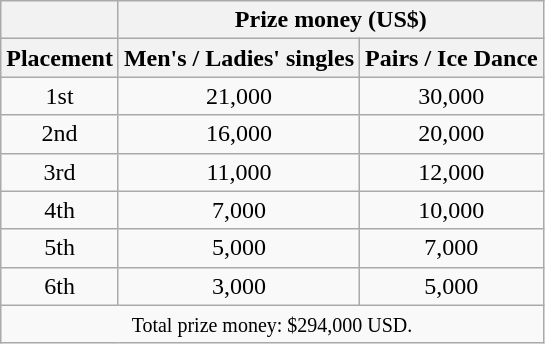<table class="wikitable" style="text-align:center">
<tr>
<th></th>
<th colspan=2>Prize money (US$)</th>
</tr>
<tr>
<th>Placement</th>
<th>Men's / Ladies' singles</th>
<th>Pairs / Ice Dance</th>
</tr>
<tr>
<td>1st</td>
<td>21,000</td>
<td>30,000</td>
</tr>
<tr>
<td>2nd</td>
<td>16,000</td>
<td>20,000</td>
</tr>
<tr>
<td>3rd</td>
<td>11,000</td>
<td>12,000</td>
</tr>
<tr>
<td>4th</td>
<td>7,000</td>
<td>10,000</td>
</tr>
<tr>
<td>5th</td>
<td>5,000</td>
<td>7,000</td>
</tr>
<tr>
<td>6th</td>
<td>3,000</td>
<td>5,000</td>
</tr>
<tr>
<td colspan="3" align="center"><small> Total prize money: $294,000 USD. </small></td>
</tr>
</table>
